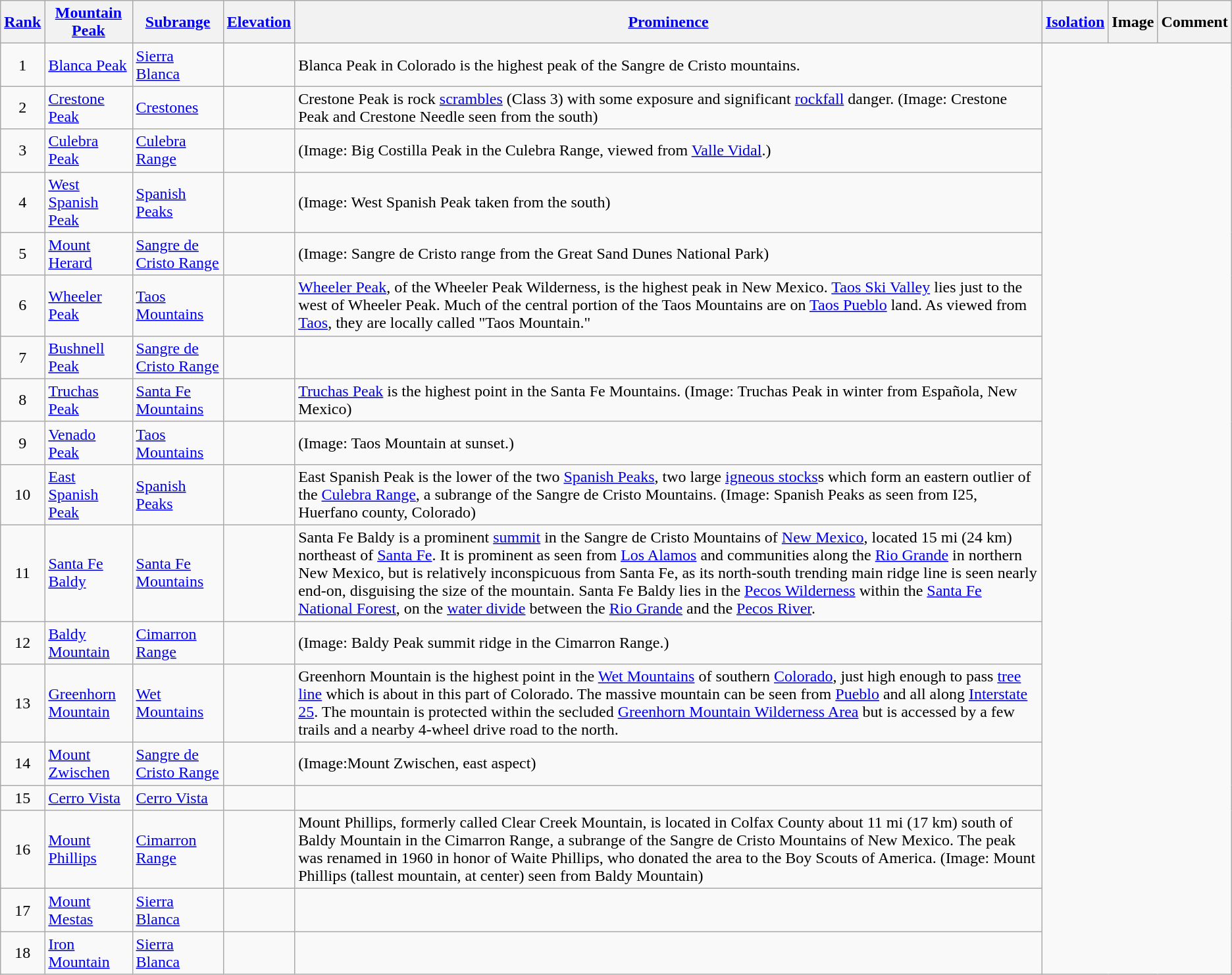<table class="wikitable sortable">
<tr>
<th><a href='#'>Rank</a></th>
<th><a href='#'>Mountain Peak</a></th>
<th><a href='#'>Subrange</a></th>
<th><a href='#'>Elevation</a></th>
<th><a href='#'>Prominence</a></th>
<th><a href='#'>Isolation</a></th>
<th>Image</th>
<th>Comment</th>
</tr>
<tr>
<td align=center>1</td>
<td><a href='#'>Blanca Peak</a></td>
<td><a href='#'>Sierra Blanca</a><br></td>
<td></td>
<td>Blanca Peak in Colorado is the highest peak of the Sangre de Cristo mountains.</td>
</tr>
<tr>
<td align=center>2</td>
<td><a href='#'>Crestone Peak</a></td>
<td><a href='#'>Crestones</a><br></td>
<td></td>
<td>Crestone Peak is rock <a href='#'>scrambles</a> (Class 3) with some exposure and significant <a href='#'>rockfall</a> danger. (Image: Crestone Peak and Crestone Needle seen from the south)</td>
</tr>
<tr>
<td align=center>3</td>
<td><a href='#'>Culebra Peak</a></td>
<td><a href='#'>Culebra Range</a><br></td>
<td></td>
<td>(Image: Big Costilla Peak in the Culebra Range, viewed from <a href='#'>Valle Vidal</a>.)</td>
</tr>
<tr>
<td align=center>4</td>
<td><a href='#'>West Spanish Peak</a></td>
<td><a href='#'>Spanish Peaks</a><br></td>
<td></td>
<td>(Image: West Spanish Peak taken from the south)</td>
</tr>
<tr>
<td align=center>5</td>
<td><a href='#'>Mount Herard</a></td>
<td><a href='#'>Sangre de Cristo Range</a><br></td>
<td></td>
<td>(Image: Sangre de Cristo range from the Great Sand Dunes National Park)</td>
</tr>
<tr>
<td align=center>6</td>
<td><a href='#'>Wheeler Peak</a></td>
<td><a href='#'>Taos Mountains</a><br></td>
<td></td>
<td><a href='#'>Wheeler Peak</a>, of the Wheeler Peak Wilderness, is the highest peak in New Mexico.  <a href='#'>Taos Ski Valley</a> lies just to the west of Wheeler Peak. Much of the central portion of the Taos Mountains are on <a href='#'>Taos Pueblo</a> land. As viewed from <a href='#'>Taos</a>, they are locally called "Taos Mountain."</td>
</tr>
<tr>
<td align=center>7</td>
<td><a href='#'>Bushnell Peak</a></td>
<td><a href='#'>Sangre de Cristo Range</a><br></td>
<td></td>
<td></td>
</tr>
<tr>
<td align=center>8</td>
<td><a href='#'>Truchas Peak</a></td>
<td><a href='#'>Santa Fe Mountains</a><br></td>
<td></td>
<td><a href='#'>Truchas Peak</a> is the highest point in the Santa Fe Mountains. (Image: Truchas Peak in winter from Española, New Mexico)</td>
</tr>
<tr>
<td align=center>9</td>
<td><a href='#'>Venado Peak</a></td>
<td><a href='#'>Taos Mountains</a><br></td>
<td></td>
<td>(Image: Taos Mountain at sunset.)</td>
</tr>
<tr>
<td align=center>10</td>
<td><a href='#'>East Spanish Peak</a></td>
<td><a href='#'>Spanish Peaks</a><br></td>
<td></td>
<td>East Spanish Peak is the lower of the two <a href='#'>Spanish Peaks</a>, two large <a href='#'>igneous stocks</a>s which form an eastern outlier of the <a href='#'>Culebra Range</a>, a subrange of the Sangre de Cristo Mountains. (Image: Spanish Peaks as seen from I25, Huerfano county, Colorado)</td>
</tr>
<tr>
<td align=center>11</td>
<td><a href='#'>Santa Fe Baldy</a></td>
<td><a href='#'>Santa Fe Mountains</a><br></td>
<td></td>
<td>Santa Fe Baldy is a prominent <a href='#'>summit</a> in the Sangre de Cristo Mountains of <a href='#'>New Mexico</a>, located  15 mi (24 km) northeast of <a href='#'>Santa Fe</a>. It is prominent as seen from <a href='#'>Los Alamos</a> and communities along the <a href='#'>Rio Grande</a> in northern New Mexico, but is relatively inconspicuous from Santa Fe, as its north-south trending main ridge line is seen nearly end-on, disguising the size of the mountain. Santa Fe Baldy lies in the <a href='#'>Pecos Wilderness</a> within the <a href='#'>Santa Fe National Forest</a>, on the <a href='#'>water divide</a> between the <a href='#'>Rio Grande</a> and the <a href='#'>Pecos River</a>.</td>
</tr>
<tr>
<td align=center>12</td>
<td><a href='#'>Baldy Mountain</a></td>
<td><a href='#'>Cimarron Range</a><br></td>
<td></td>
<td>(Image: Baldy Peak summit ridge in the Cimarron Range.)</td>
</tr>
<tr>
<td align=center>13</td>
<td><a href='#'>Greenhorn Mountain</a></td>
<td><a href='#'>Wet Mountains</a><br></td>
<td></td>
<td>Greenhorn Mountain is the highest point in the <a href='#'>Wet Mountains</a> of southern <a href='#'>Colorado</a>, just high enough to pass <a href='#'>tree line</a> which is about  in this part of Colorado.  The massive mountain can be seen from <a href='#'>Pueblo</a> and all along <a href='#'>Interstate 25</a>.  The mountain is protected within the secluded <a href='#'>Greenhorn Mountain Wilderness Area</a> but is accessed by a few trails and a nearby 4-wheel drive road to the north.</td>
</tr>
<tr>
<td align=center>14</td>
<td><a href='#'>Mount Zwischen</a></td>
<td><a href='#'>Sangre de Cristo Range</a><br></td>
<td></td>
<td>(Image:Mount Zwischen, east aspect)</td>
</tr>
<tr>
<td align=center>15</td>
<td><a href='#'>Cerro Vista</a></td>
<td><a href='#'>Cerro Vista</a><br></td>
<td></td>
<td></td>
</tr>
<tr>
<td align=center>16</td>
<td><a href='#'>Mount Phillips</a></td>
<td><a href='#'>Cimarron Range</a><br></td>
<td></td>
<td>Mount Phillips, formerly called Clear Creek Mountain, is located in Colfax County about 11 mi (17 km) south of Baldy Mountain in the Cimarron Range, a subrange of the Sangre de Cristo Mountains of New Mexico.  The peak was renamed in 1960 in honor of Waite Phillips, who donated the area to the Boy Scouts of America. (Image: Mount Phillips (tallest mountain, at center) seen from Baldy Mountain)</td>
</tr>
<tr>
<td align=center>17</td>
<td><a href='#'>Mount Mestas</a></td>
<td><a href='#'>Sierra Blanca</a><br></td>
<td></td>
<td></td>
</tr>
<tr>
<td align=center>18</td>
<td><a href='#'>Iron Mountain</a></td>
<td><a href='#'>Sierra Blanca</a><br></td>
<td></td>
<td></td>
</tr>
</table>
